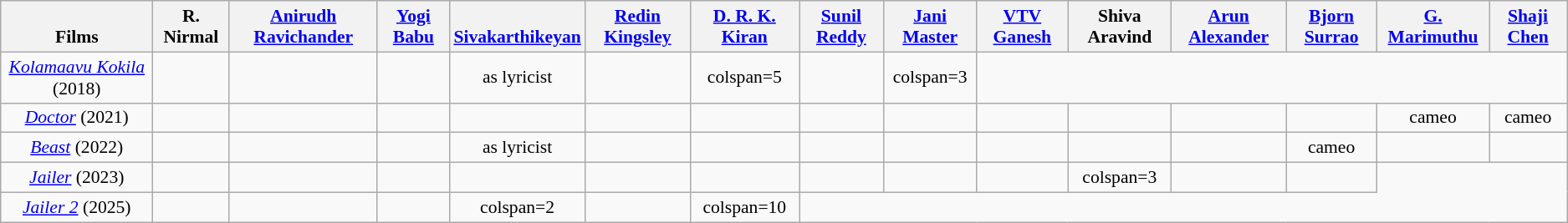<table class="wikitable" style="text-align:center;font-size:90%;">
<tr style="vertical-align:bottom;">
<th>Films</th>
<th>R. Nirmal</th>
<th><a href='#'>Anirudh Ravichander</a></th>
<th><a href='#'>Yogi Babu</a></th>
<th><a href='#'>Sivakarthikeyan</a></th>
<th><a href='#'>Redin Kingsley</a></th>
<th><a href='#'>D. R. K. Kiran</a></th>
<th><a href='#'>Sunil Reddy</a></th>
<th><a href='#'>Jani Master</a></th>
<th><a href='#'>VTV Ganesh</a></th>
<th>Shiva Aravind</th>
<th><a href='#'>Arun Alexander</a></th>
<th><a href='#'>Bjorn Surrao</a></th>
<th><a href='#'>G. Marimuthu</a></th>
<th><a href='#'>Shaji Chen</a></th>
</tr>
<tr>
<td><em><a href='#'>Kolamaavu Kokila</a></em> (2018)</td>
<td></td>
<td></td>
<td></td>
<td> as lyricist</td>
<td></td>
<td>colspan=5 </td>
<td></td>
<td>colspan=3 </td>
</tr>
<tr>
<td><em><a href='#'>Doctor</a></em> (2021)</td>
<td></td>
<td></td>
<td></td>
<td></td>
<td></td>
<td></td>
<td></td>
<td></td>
<td></td>
<td></td>
<td></td>
<td></td>
<td> cameo</td>
<td> cameo</td>
</tr>
<tr>
<td><em><a href='#'>Beast</a></em> (2022)</td>
<td></td>
<td></td>
<td></td>
<td> as lyricist</td>
<td></td>
<td></td>
<td></td>
<td></td>
<td></td>
<td></td>
<td></td>
<td> cameo</td>
<td></td>
<td></td>
</tr>
<tr>
<td><em><a href='#'>Jailer</a></em> (2023)</td>
<td></td>
<td></td>
<td></td>
<td></td>
<td></td>
<td></td>
<td></td>
<td></td>
<td></td>
<td>colspan=3 </td>
<td></td>
<td></td>
</tr>
<tr>
<td><em><a href='#'>Jailer 2</a></em> (2025)</td>
<td></td>
<td></td>
<td></td>
<td>colspan=2 </td>
<td></td>
<td>colspan=10 </td>
</tr>
</table>
